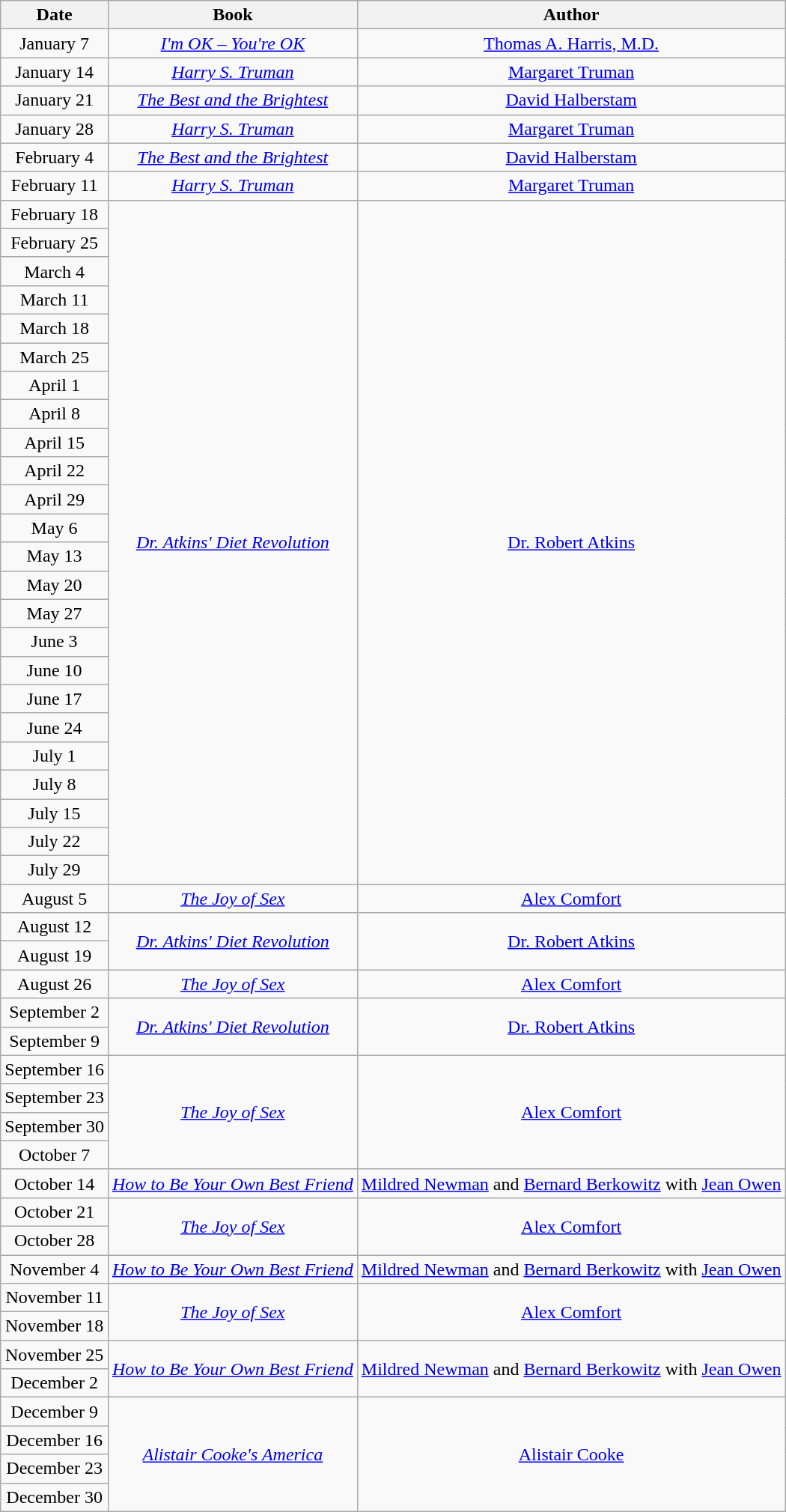<table class="wikitable sortable" style="text-align: center">
<tr>
<th>Date</th>
<th>Book</th>
<th>Author</th>
</tr>
<tr>
<td>January 7</td>
<td><em><a href='#'>I'm OK – You're OK</a></em></td>
<td><a href='#'>Thomas A. Harris, M.D.</a></td>
</tr>
<tr>
<td>January 14</td>
<td><em><a href='#'>Harry S. Truman</a></em></td>
<td><a href='#'>Margaret Truman</a></td>
</tr>
<tr>
<td>January 21</td>
<td><em><a href='#'>The Best and the Brightest</a></em></td>
<td><a href='#'>David Halberstam</a></td>
</tr>
<tr>
<td>January 28</td>
<td><em><a href='#'>Harry S. Truman</a></em></td>
<td><a href='#'>Margaret Truman</a></td>
</tr>
<tr>
<td>February 4</td>
<td><em><a href='#'>The Best and the Brightest</a></em></td>
<td><a href='#'>David Halberstam</a></td>
</tr>
<tr>
<td>February 11</td>
<td><em><a href='#'>Harry S. Truman</a></em></td>
<td><a href='#'>Margaret Truman</a></td>
</tr>
<tr>
<td>February 18</td>
<td rowspan=24><em><a href='#'>Dr. Atkins' Diet Revolution</a></em></td>
<td rowspan=24><a href='#'>Dr. Robert Atkins</a></td>
</tr>
<tr>
<td>February 25</td>
</tr>
<tr>
<td>March 4</td>
</tr>
<tr>
<td>March 11</td>
</tr>
<tr>
<td>March 18</td>
</tr>
<tr>
<td>March 25</td>
</tr>
<tr>
<td>April 1</td>
</tr>
<tr>
<td>April 8</td>
</tr>
<tr>
<td>April 15</td>
</tr>
<tr>
<td>April 22</td>
</tr>
<tr>
<td>April 29</td>
</tr>
<tr>
<td>May 6</td>
</tr>
<tr>
<td>May 13</td>
</tr>
<tr>
<td>May 20</td>
</tr>
<tr>
<td>May 27</td>
</tr>
<tr>
<td>June 3</td>
</tr>
<tr>
<td>June 10</td>
</tr>
<tr>
<td>June 17</td>
</tr>
<tr>
<td>June 24</td>
</tr>
<tr>
<td>July 1</td>
</tr>
<tr>
<td>July 8</td>
</tr>
<tr>
<td>July 15</td>
</tr>
<tr>
<td>July 22</td>
</tr>
<tr>
<td>July 29</td>
</tr>
<tr>
<td>August 5</td>
<td><em><a href='#'>The Joy of Sex</a></em></td>
<td><a href='#'>Alex Comfort</a></td>
</tr>
<tr>
<td>August 12</td>
<td rowspan=2><em><a href='#'>Dr. Atkins' Diet Revolution</a></em></td>
<td rowspan=2><a href='#'>Dr. Robert Atkins</a></td>
</tr>
<tr>
<td>August 19</td>
</tr>
<tr>
<td>August 26</td>
<td><em><a href='#'>The Joy of Sex</a></em></td>
<td><a href='#'>Alex Comfort</a></td>
</tr>
<tr>
<td>September 2</td>
<td rowspan=2><em><a href='#'>Dr. Atkins' Diet Revolution</a></em></td>
<td rowspan=2><a href='#'>Dr. Robert Atkins</a></td>
</tr>
<tr>
<td>September 9</td>
</tr>
<tr>
<td>September 16</td>
<td rowspan=4><em><a href='#'>The Joy of Sex</a></em></td>
<td rowspan=4><a href='#'>Alex Comfort</a></td>
</tr>
<tr>
<td>September 23</td>
</tr>
<tr>
<td>September 30</td>
</tr>
<tr>
<td>October 7</td>
</tr>
<tr>
<td>October 14</td>
<td><em><a href='#'>How to Be Your Own Best Friend</a></em></td>
<td><a href='#'>Mildred Newman</a> and <a href='#'>Bernard Berkowitz</a> with <a href='#'>Jean Owen</a></td>
</tr>
<tr>
<td>October 21</td>
<td rowspan=2><em><a href='#'>The Joy of Sex</a></em></td>
<td rowspan=2><a href='#'>Alex Comfort</a></td>
</tr>
<tr>
<td>October 28</td>
</tr>
<tr>
<td>November 4</td>
<td><em><a href='#'>How to Be Your Own Best Friend</a></em></td>
<td><a href='#'>Mildred Newman</a> and <a href='#'>Bernard Berkowitz</a> with <a href='#'>Jean Owen</a></td>
</tr>
<tr>
<td>November 11</td>
<td rowspan=2><em><a href='#'>The Joy of Sex</a></em></td>
<td rowspan=2><a href='#'>Alex Comfort</a></td>
</tr>
<tr>
<td>November 18</td>
</tr>
<tr>
<td>November 25</td>
<td rowspan=2><em><a href='#'>How to Be Your Own Best Friend</a></em></td>
<td rowspan=2><a href='#'>Mildred Newman</a> and <a href='#'>Bernard Berkowitz</a> with <a href='#'>Jean Owen</a></td>
</tr>
<tr>
<td>December 2</td>
</tr>
<tr>
<td>December 9</td>
<td rowspan=4><em><a href='#'>Alistair Cooke's America</a></em></td>
<td rowspan=4><a href='#'>Alistair Cooke</a></td>
</tr>
<tr>
<td>December 16</td>
</tr>
<tr>
<td>December 23</td>
</tr>
<tr>
<td>December 30</td>
</tr>
</table>
